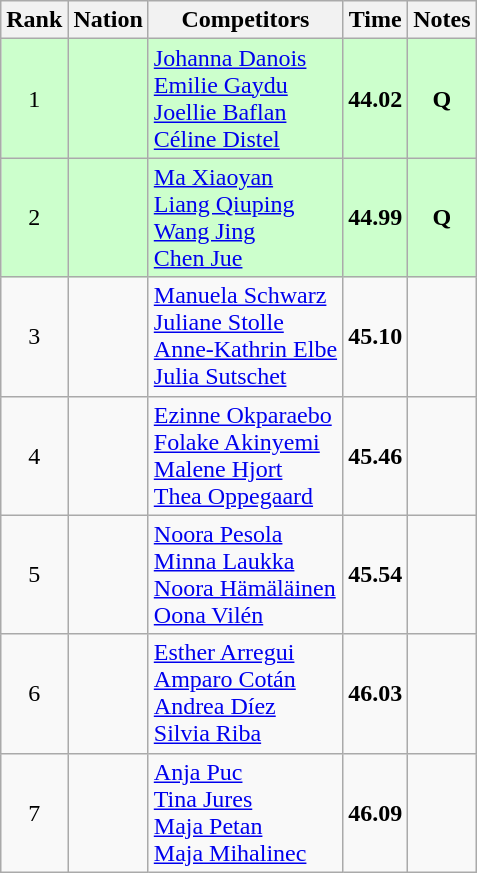<table class="wikitable sortable" style="text-align:center">
<tr>
<th>Rank</th>
<th>Nation</th>
<th>Competitors</th>
<th>Time</th>
<th>Notes</th>
</tr>
<tr bgcolor=ccffcc>
<td>1</td>
<td align=left></td>
<td align=left><a href='#'>Johanna Danois</a><br><a href='#'>Emilie Gaydu</a><br><a href='#'>Joellie Baflan</a><br><a href='#'>Céline Distel</a></td>
<td><strong>44.02</strong></td>
<td><strong>Q</strong></td>
</tr>
<tr bgcolor=ccffcc>
<td>2</td>
<td align=left></td>
<td align=left><a href='#'>Ma Xiaoyan</a><br><a href='#'>Liang Qiuping</a><br><a href='#'>Wang Jing</a><br><a href='#'>Chen Jue</a></td>
<td><strong>44.99</strong></td>
<td><strong>Q</strong></td>
</tr>
<tr>
<td>3</td>
<td align=left></td>
<td align=left><a href='#'>Manuela Schwarz</a><br><a href='#'>Juliane Stolle</a><br><a href='#'>Anne-Kathrin Elbe</a><br><a href='#'>Julia Sutschet</a></td>
<td><strong>45.10</strong></td>
<td></td>
</tr>
<tr>
<td>4</td>
<td align=left></td>
<td align=left><a href='#'>Ezinne Okparaebo</a><br><a href='#'>Folake Akinyemi</a><br><a href='#'>Malene Hjort</a><br><a href='#'>Thea Oppegaard</a></td>
<td><strong>45.46</strong></td>
<td></td>
</tr>
<tr>
<td>5</td>
<td align=left></td>
<td align=left><a href='#'>Noora Pesola</a><br><a href='#'>Minna Laukka</a><br><a href='#'>Noora Hämäläinen</a><br><a href='#'>Oona Vilén</a></td>
<td><strong>45.54</strong></td>
<td></td>
</tr>
<tr>
<td>6</td>
<td align=left></td>
<td align=left><a href='#'>Esther Arregui</a><br><a href='#'>Amparo Cotán</a><br><a href='#'>Andrea Díez</a><br><a href='#'>Silvia Riba</a></td>
<td><strong>46.03</strong></td>
<td></td>
</tr>
<tr>
<td>7</td>
<td align=left></td>
<td align=left><a href='#'>Anja Puc</a><br><a href='#'>Tina Jures</a><br><a href='#'>Maja Petan</a><br><a href='#'>Maja Mihalinec</a></td>
<td><strong>46.09</strong></td>
<td></td>
</tr>
</table>
